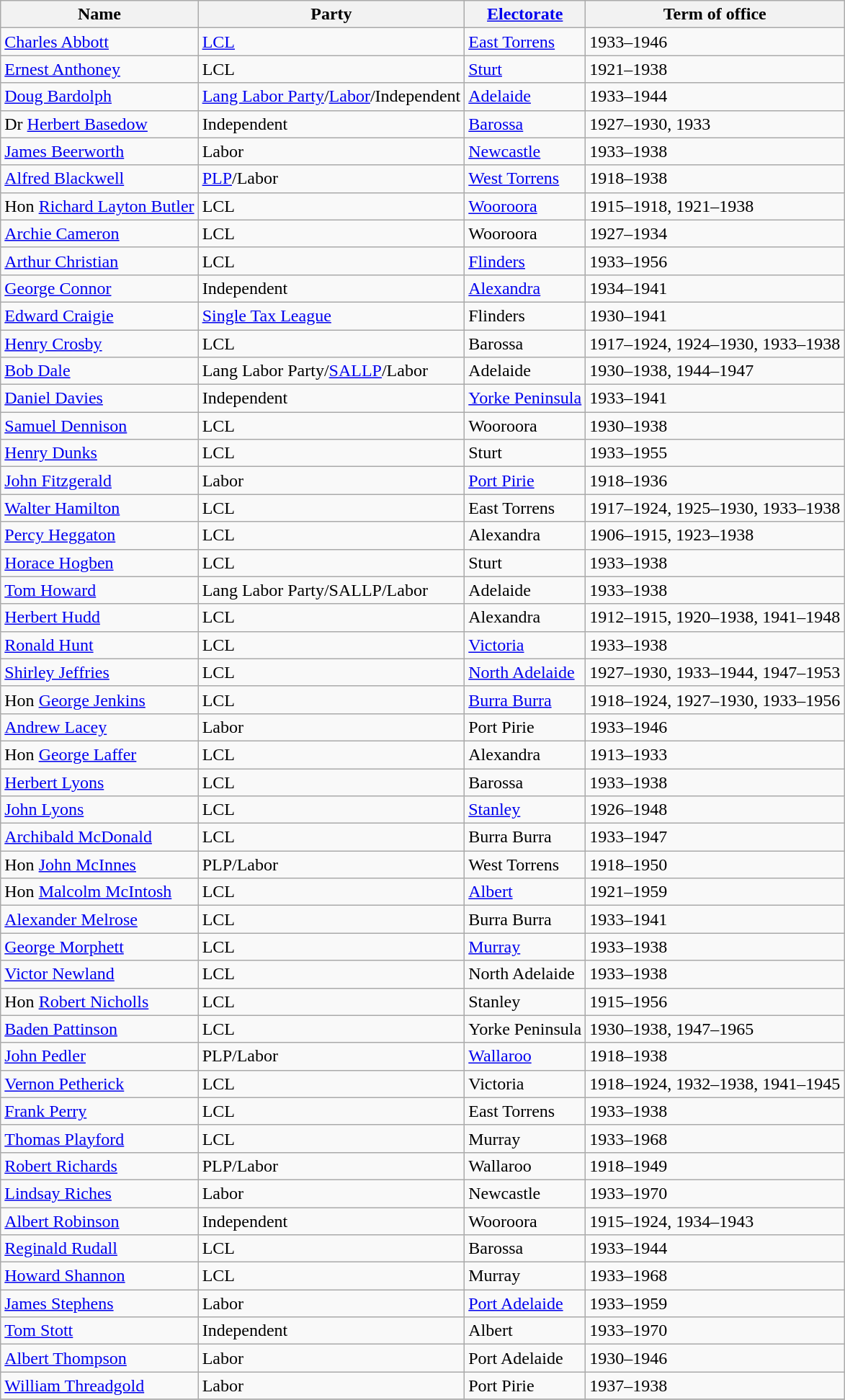<table class="wikitable sortable">
<tr>
<th>Name</th>
<th>Party</th>
<th><a href='#'>Electorate</a></th>
<th>Term of office</th>
</tr>
<tr>
<td><a href='#'>Charles Abbott</a></td>
<td><a href='#'>LCL</a></td>
<td><a href='#'>East Torrens</a></td>
<td>1933–1946</td>
</tr>
<tr>
<td><a href='#'>Ernest Anthoney</a></td>
<td>LCL</td>
<td><a href='#'>Sturt</a></td>
<td>1921–1938</td>
</tr>
<tr>
<td><a href='#'>Doug Bardolph</a></td>
<td><a href='#'>Lang Labor Party</a>/<a href='#'>Labor</a>/Independent </td>
<td><a href='#'>Adelaide</a></td>
<td>1933–1944</td>
</tr>
<tr>
<td>Dr <a href='#'>Herbert Basedow</a> </td>
<td>Independent</td>
<td><a href='#'>Barossa</a></td>
<td>1927–1930, 1933</td>
</tr>
<tr>
<td><a href='#'>James Beerworth</a></td>
<td>Labor</td>
<td><a href='#'>Newcastle</a></td>
<td>1933–1938</td>
</tr>
<tr>
<td><a href='#'>Alfred Blackwell</a></td>
<td><a href='#'>PLP</a>/Labor </td>
<td><a href='#'>West Torrens</a></td>
<td>1918–1938</td>
</tr>
<tr>
<td>Hon <a href='#'>Richard Layton Butler</a></td>
<td>LCL</td>
<td><a href='#'>Wooroora</a></td>
<td>1915–1918, 1921–1938</td>
</tr>
<tr>
<td><a href='#'>Archie Cameron</a> </td>
<td>LCL</td>
<td>Wooroora</td>
<td>1927–1934</td>
</tr>
<tr>
<td><a href='#'>Arthur Christian</a></td>
<td>LCL</td>
<td><a href='#'>Flinders</a></td>
<td>1933–1956</td>
</tr>
<tr>
<td><a href='#'>George Connor</a> </td>
<td>Independent</td>
<td><a href='#'>Alexandra</a></td>
<td>1934–1941</td>
</tr>
<tr>
<td><a href='#'>Edward Craigie</a></td>
<td><a href='#'>Single Tax League</a></td>
<td>Flinders</td>
<td>1930–1941</td>
</tr>
<tr>
<td><a href='#'>Henry Crosby</a></td>
<td>LCL</td>
<td>Barossa</td>
<td>1917–1924, 1924–1930, 1933–1938</td>
</tr>
<tr>
<td><a href='#'>Bob Dale</a></td>
<td>Lang Labor Party/<a href='#'>SALLP</a>/Labor </td>
<td>Adelaide</td>
<td>1930–1938, 1944–1947</td>
</tr>
<tr>
<td><a href='#'>Daniel Davies</a></td>
<td>Independent</td>
<td><a href='#'>Yorke Peninsula</a></td>
<td>1933–1941</td>
</tr>
<tr>
<td><a href='#'>Samuel Dennison</a></td>
<td>LCL</td>
<td>Wooroora</td>
<td>1930–1938</td>
</tr>
<tr>
<td><a href='#'>Henry Dunks</a></td>
<td>LCL</td>
<td>Sturt</td>
<td>1933–1955</td>
</tr>
<tr>
<td><a href='#'>John Fitzgerald</a> </td>
<td>Labor</td>
<td><a href='#'>Port Pirie</a></td>
<td>1918–1936</td>
</tr>
<tr>
<td><a href='#'>Walter Hamilton</a></td>
<td>LCL</td>
<td>East Torrens</td>
<td>1917–1924, 1925–1930, 1933–1938</td>
</tr>
<tr>
<td><a href='#'>Percy Heggaton</a></td>
<td>LCL</td>
<td>Alexandra</td>
<td>1906–1915, 1923–1938</td>
</tr>
<tr>
<td><a href='#'>Horace Hogben</a></td>
<td>LCL</td>
<td>Sturt</td>
<td>1933–1938</td>
</tr>
<tr>
<td><a href='#'>Tom Howard</a></td>
<td>Lang Labor Party/SALLP/Labor </td>
<td>Adelaide</td>
<td>1933–1938</td>
</tr>
<tr>
<td><a href='#'>Herbert Hudd</a></td>
<td>LCL</td>
<td>Alexandra</td>
<td>1912–1915, 1920–1938, 1941–1948</td>
</tr>
<tr>
<td><a href='#'>Ronald Hunt</a></td>
<td>LCL</td>
<td><a href='#'>Victoria</a></td>
<td>1933–1938</td>
</tr>
<tr>
<td><a href='#'>Shirley Jeffries</a></td>
<td>LCL</td>
<td><a href='#'>North Adelaide</a></td>
<td>1927–1930, 1933–1944, 1947–1953</td>
</tr>
<tr>
<td>Hon <a href='#'>George Jenkins</a></td>
<td>LCL</td>
<td><a href='#'>Burra Burra</a></td>
<td>1918–1924, 1927–1930, 1933–1956</td>
</tr>
<tr>
<td><a href='#'>Andrew Lacey</a></td>
<td>Labor</td>
<td>Port Pirie</td>
<td>1933–1946</td>
</tr>
<tr>
<td>Hon <a href='#'>George Laffer</a> </td>
<td>LCL</td>
<td>Alexandra</td>
<td>1913–1933</td>
</tr>
<tr>
<td><a href='#'>Herbert Lyons</a></td>
<td>LCL</td>
<td>Barossa</td>
<td>1933–1938</td>
</tr>
<tr>
<td><a href='#'>John Lyons</a></td>
<td>LCL</td>
<td><a href='#'>Stanley</a></td>
<td>1926–1948</td>
</tr>
<tr>
<td><a href='#'>Archibald McDonald</a></td>
<td>LCL</td>
<td>Burra Burra</td>
<td>1933–1947</td>
</tr>
<tr>
<td>Hon <a href='#'>John McInnes</a></td>
<td>PLP/Labor </td>
<td>West Torrens</td>
<td>1918–1950</td>
</tr>
<tr>
<td>Hon <a href='#'>Malcolm McIntosh</a></td>
<td>LCL</td>
<td><a href='#'>Albert</a></td>
<td>1921–1959</td>
</tr>
<tr>
<td><a href='#'>Alexander Melrose</a></td>
<td>LCL</td>
<td>Burra Burra</td>
<td>1933–1941</td>
</tr>
<tr>
<td><a href='#'>George Morphett</a></td>
<td>LCL</td>
<td><a href='#'>Murray</a></td>
<td>1933–1938</td>
</tr>
<tr>
<td><a href='#'>Victor Newland</a></td>
<td>LCL</td>
<td>North Adelaide</td>
<td>1933–1938</td>
</tr>
<tr>
<td>Hon <a href='#'>Robert Nicholls</a></td>
<td>LCL</td>
<td>Stanley</td>
<td>1915–1956</td>
</tr>
<tr>
<td><a href='#'>Baden Pattinson</a></td>
<td>LCL</td>
<td>Yorke Peninsula</td>
<td>1930–1938, 1947–1965</td>
</tr>
<tr>
<td><a href='#'>John Pedler</a></td>
<td>PLP/Labor </td>
<td><a href='#'>Wallaroo</a></td>
<td>1918–1938</td>
</tr>
<tr>
<td><a href='#'>Vernon Petherick</a></td>
<td>LCL</td>
<td>Victoria</td>
<td>1918–1924, 1932–1938, 1941–1945</td>
</tr>
<tr>
<td><a href='#'>Frank Perry</a></td>
<td>LCL</td>
<td>East Torrens</td>
<td>1933–1938</td>
</tr>
<tr>
<td><a href='#'>Thomas Playford</a></td>
<td>LCL</td>
<td>Murray</td>
<td>1933–1968</td>
</tr>
<tr>
<td><a href='#'>Robert Richards</a></td>
<td>PLP/Labor </td>
<td>Wallaroo</td>
<td>1918–1949</td>
</tr>
<tr>
<td><a href='#'>Lindsay Riches</a></td>
<td>Labor</td>
<td>Newcastle</td>
<td>1933–1970</td>
</tr>
<tr>
<td><a href='#'>Albert Robinson</a> </td>
<td>Independent</td>
<td>Wooroora</td>
<td>1915–1924, 1934–1943</td>
</tr>
<tr>
<td><a href='#'>Reginald Rudall</a> </td>
<td>LCL</td>
<td>Barossa</td>
<td>1933–1944</td>
</tr>
<tr>
<td><a href='#'>Howard Shannon</a></td>
<td>LCL</td>
<td>Murray</td>
<td>1933–1968</td>
</tr>
<tr>
<td><a href='#'>James Stephens</a></td>
<td>Labor</td>
<td><a href='#'>Port Adelaide</a></td>
<td>1933–1959</td>
</tr>
<tr>
<td><a href='#'>Tom Stott</a></td>
<td>Independent</td>
<td>Albert</td>
<td>1933–1970</td>
</tr>
<tr>
<td><a href='#'>Albert Thompson</a></td>
<td>Labor</td>
<td>Port Adelaide</td>
<td>1930–1946</td>
</tr>
<tr>
<td><a href='#'>William Threadgold</a> </td>
<td>Labor</td>
<td>Port Pirie</td>
<td>1937–1938</td>
</tr>
<tr>
</tr>
</table>
